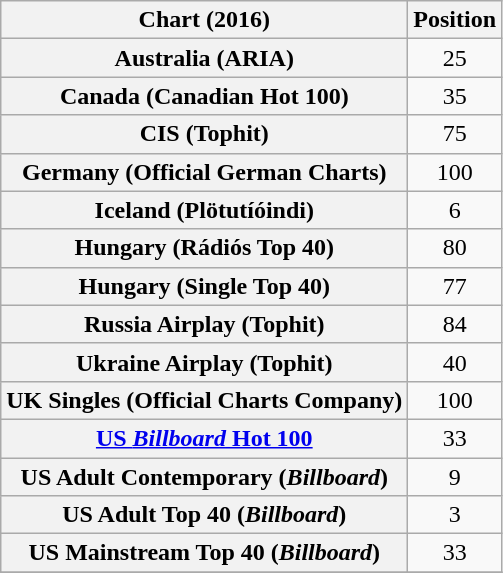<table class="wikitable plainrowheaders sortable" style="text-align:center;">
<tr>
<th>Chart (2016)</th>
<th>Position</th>
</tr>
<tr>
<th scope="row">Australia (ARIA)</th>
<td>25</td>
</tr>
<tr>
<th scope="row">Canada (Canadian Hot 100)</th>
<td>35</td>
</tr>
<tr>
<th scope="row">CIS (Tophit)</th>
<td style="text-align:center;">75</td>
</tr>
<tr>
<th scope="row">Germany (Official German Charts)</th>
<td>100</td>
</tr>
<tr>
<th scope="row">Iceland (Plötutíóindi)</th>
<td>6</td>
</tr>
<tr>
<th scope="row">Hungary (Rádiós Top 40)</th>
<td>80</td>
</tr>
<tr>
<th scope="row">Hungary (Single Top 40)</th>
<td>77</td>
</tr>
<tr>
<th scope="row">Russia Airplay (Tophit)</th>
<td style="text-align:center;">84</td>
</tr>
<tr>
<th scope="row">Ukraine Airplay (Tophit)</th>
<td style="text-align:center;">40</td>
</tr>
<tr>
<th scope="row">UK Singles (Official Charts Company)</th>
<td>100</td>
</tr>
<tr>
<th scope="row"><a href='#'>US <em>Billboard</em> Hot 100</a></th>
<td>33</td>
</tr>
<tr>
<th scope="row">US Adult Contemporary (<em>Billboard</em>)</th>
<td>9</td>
</tr>
<tr>
<th scope="row">US Adult Top 40 (<em>Billboard</em>)</th>
<td>3</td>
</tr>
<tr>
<th scope="row">US Mainstream Top 40 (<em>Billboard</em>)</th>
<td>33</td>
</tr>
<tr>
</tr>
</table>
